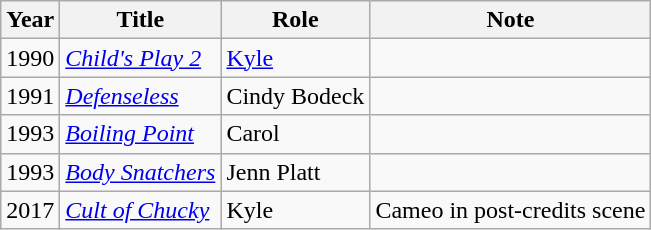<table class="wikitable sortable">
<tr>
<th>Year</th>
<th>Title</th>
<th>Role</th>
<th>Note</th>
</tr>
<tr>
<td>1990</td>
<td><em><a href='#'>Child's Play 2</a></em></td>
<td><a href='#'>Kyle</a></td>
<td></td>
</tr>
<tr>
<td>1991</td>
<td><em><a href='#'>Defenseless</a></em></td>
<td>Cindy Bodeck</td>
<td></td>
</tr>
<tr>
<td>1993</td>
<td><em><a href='#'>Boiling Point</a></em></td>
<td>Carol</td>
<td></td>
</tr>
<tr>
<td>1993</td>
<td><a href='#'><em>Body Snatchers</em></a></td>
<td>Jenn Platt</td>
<td></td>
</tr>
<tr>
<td>2017</td>
<td><em><a href='#'>Cult of Chucky</a></em></td>
<td>Kyle</td>
<td>Cameo in post-credits scene</td>
</tr>
</table>
